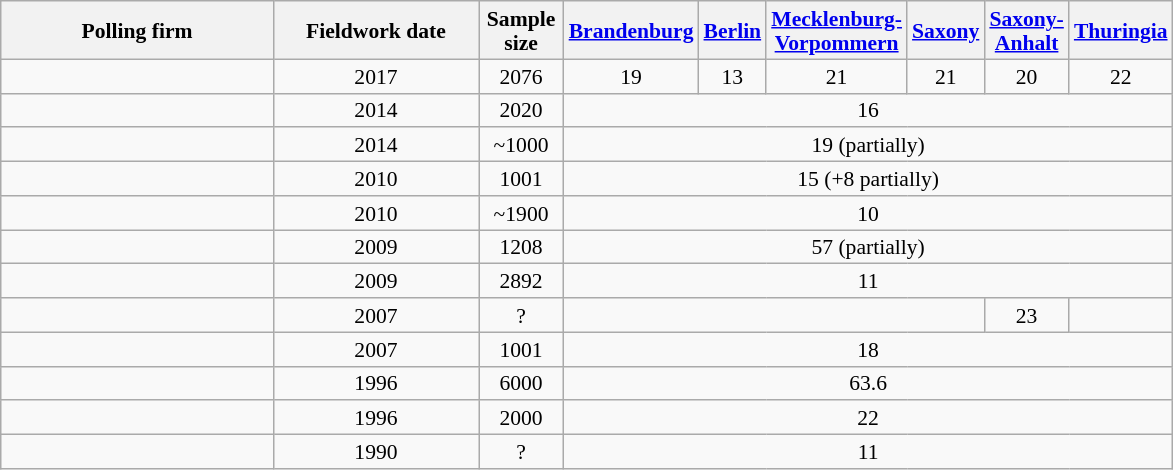<table class="wikitable sortable collapsible" style="text-align:center; font-size:90%; line-height:16px;">
<tr>
<th style="width:175px;">Polling firm</th>
<th style="width:130px;">Fieldwork date</th>
<th style="width:50px;">Sample size</th>
<th style="width:30px;"><a href='#'>Brandenburg</a></th>
<th style="width:30px;"><a href='#'>Berlin</a></th>
<th style="width:30px;"><a href='#'>Mecklenburg-Vorpommern</a></th>
<th style="width:30px;"><a href='#'>Saxony</a></th>
<th style="width:30px;"><a href='#'>Saxony-Anhalt</a></th>
<th style="width:30px;"><a href='#'>Thuringia</a></th>
</tr>
<tr>
<td></td>
<td>2017</td>
<td>2076</td>
<td>19</td>
<td>13</td>
<td>21</td>
<td>21</td>
<td>20</td>
<td>22</td>
</tr>
<tr>
<td></td>
<td>2014</td>
<td>2020</td>
<td colspan=6>16</td>
</tr>
<tr>
<td></td>
<td>2014</td>
<td>~1000</td>
<td colspan=6>19 (partially)</td>
</tr>
<tr>
<td></td>
<td>2010</td>
<td>1001</td>
<td colspan=6>15 (+8 partially)</td>
</tr>
<tr>
<td></td>
<td>2010</td>
<td>~1900</td>
<td colspan=6>10</td>
</tr>
<tr>
<td></td>
<td>2009</td>
<td>1208</td>
<td colspan=6>57 (partially)</td>
</tr>
<tr>
<td></td>
<td>2009</td>
<td>2892</td>
<td colspan=6>11</td>
</tr>
<tr>
<td></td>
<td>2007</td>
<td>?</td>
<td colspan=4></td>
<td>23</td>
</tr>
<tr>
<td></td>
<td>2007</td>
<td>1001</td>
<td colspan=6>18</td>
</tr>
<tr>
<td></td>
<td>1996</td>
<td>6000</td>
<td colspan=6>63.6</td>
</tr>
<tr>
<td></td>
<td>1996</td>
<td>2000</td>
<td colspan=6>22</td>
</tr>
<tr>
<td></td>
<td>1990</td>
<td>?</td>
<td colspan=6>11</td>
</tr>
</table>
